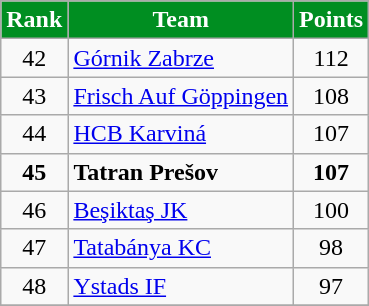<table class="wikitable" style="text-align: center">
<tr>
<th style="color:white; background:#008E21">Rank</th>
<th style="color:white; background:#008E21">Team</th>
<th style="color:white; background:#008E21">Points</th>
</tr>
<tr>
<td>42</td>
<td align=left> <a href='#'>Górnik Zabrze</a></td>
<td>112</td>
</tr>
<tr>
<td>43</td>
<td align=left> <a href='#'>Frisch Auf Göppingen</a></td>
<td>108</td>
</tr>
<tr>
<td>44</td>
<td align=left> <a href='#'>HCB Karviná</a></td>
<td>107</td>
</tr>
<tr>
<td><strong>45</strong></td>
<td align=left> <strong>Tatran Prešov</strong></td>
<td><strong>107</strong></td>
</tr>
<tr>
<td>46</td>
<td align=left> <a href='#'>Beşiktaş JK</a></td>
<td>100</td>
</tr>
<tr>
<td>47</td>
<td align=left> <a href='#'>Tatabánya KC</a></td>
<td>98</td>
</tr>
<tr>
<td>48</td>
<td align=left> <a href='#'>Ystads IF</a></td>
<td>97</td>
</tr>
<tr>
</tr>
</table>
